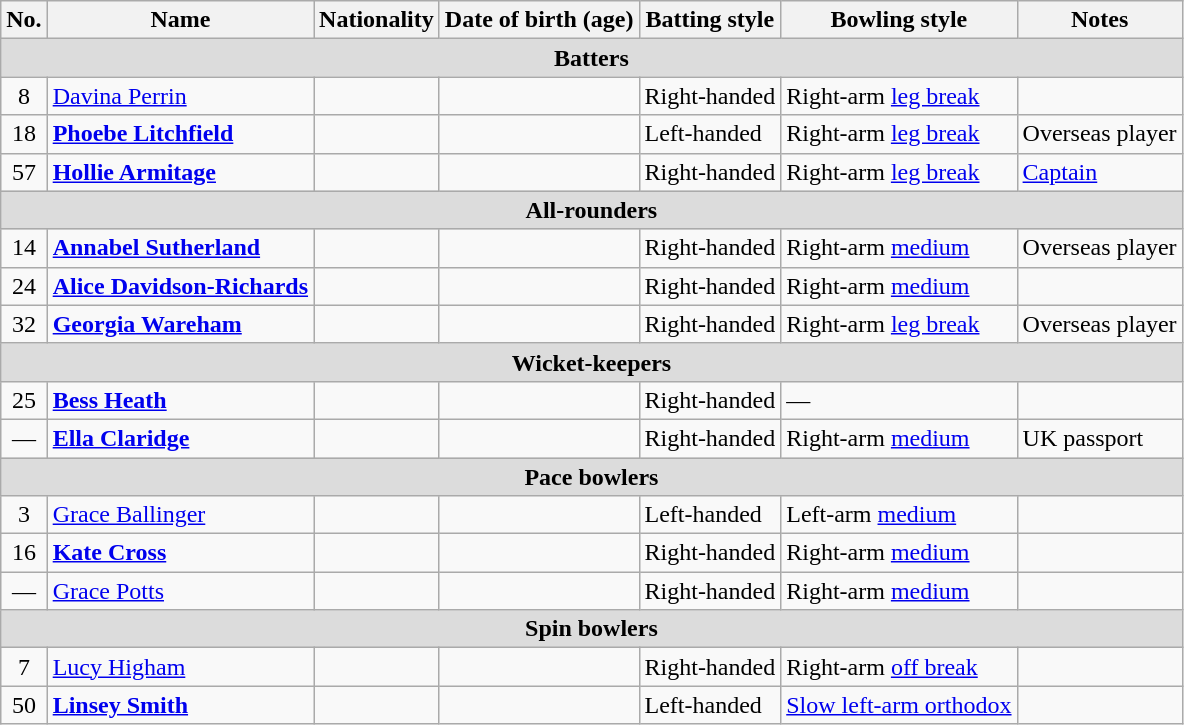<table class="wikitable">
<tr>
<th>No.</th>
<th>Name</th>
<th>Nationality</th>
<th>Date of birth (age)</th>
<th>Batting style</th>
<th>Bowling style</th>
<th>Notes</th>
</tr>
<tr>
<th colspan="7" style="background: #DCDCDC" align=right>Batters</th>
</tr>
<tr>
<td style="text-align:center">8</td>
<td><a href='#'>Davina Perrin</a></td>
<td></td>
<td></td>
<td>Right-handed</td>
<td>Right-arm <a href='#'>leg break</a></td>
<td></td>
</tr>
<tr>
<td style="text-align:center">18</td>
<td><strong><a href='#'>Phoebe Litchfield</a></strong></td>
<td></td>
<td></td>
<td>Left-handed</td>
<td>Right-arm <a href='#'>leg break</a></td>
<td>Overseas player</td>
</tr>
<tr>
<td style="text-align:center">57</td>
<td><strong><a href='#'>Hollie Armitage</a></strong></td>
<td></td>
<td></td>
<td>Right-handed</td>
<td>Right-arm <a href='#'>leg break</a></td>
<td><a href='#'>Captain</a></td>
</tr>
<tr>
<th colspan="7" style="background: #DCDCDC" align=right>All-rounders</th>
</tr>
<tr>
<td style="text-align:center">14</td>
<td><strong><a href='#'>Annabel Sutherland</a></strong></td>
<td></td>
<td></td>
<td>Right-handed</td>
<td>Right-arm <a href='#'>medium</a></td>
<td>Overseas player</td>
</tr>
<tr>
<td style="text-align:center">24</td>
<td><strong><a href='#'>Alice Davidson-Richards</a></strong></td>
<td></td>
<td></td>
<td>Right-handed</td>
<td>Right-arm <a href='#'>medium</a></td>
<td></td>
</tr>
<tr>
<td style="text-align:center">32</td>
<td><strong><a href='#'>Georgia Wareham</a></strong></td>
<td></td>
<td></td>
<td>Right-handed</td>
<td>Right-arm <a href='#'>leg break</a></td>
<td>Overseas player</td>
</tr>
<tr>
<th colspan="7" style="background: #DCDCDC" align=right>Wicket-keepers</th>
</tr>
<tr>
<td style="text-align:center">25</td>
<td><strong><a href='#'>Bess Heath</a></strong></td>
<td></td>
<td></td>
<td>Right-handed</td>
<td>—</td>
<td></td>
</tr>
<tr>
<td style="text-align:center">—</td>
<td><strong><a href='#'>Ella Claridge</a></strong></td>
<td></td>
<td></td>
<td>Right-handed</td>
<td>Right-arm <a href='#'>medium</a></td>
<td>UK passport</td>
</tr>
<tr>
<th colspan="7" style="background: #DCDCDC" align=right>Pace bowlers</th>
</tr>
<tr>
<td style="text-align:center">3</td>
<td><a href='#'>Grace Ballinger</a></td>
<td></td>
<td></td>
<td>Left-handed</td>
<td>Left-arm <a href='#'>medium</a></td>
<td></td>
</tr>
<tr>
<td style="text-align:center">16</td>
<td><strong><a href='#'>Kate Cross</a></strong></td>
<td></td>
<td></td>
<td>Right-handed</td>
<td>Right-arm <a href='#'>medium</a></td>
<td></td>
</tr>
<tr>
<td style="text-align:center">—</td>
<td><a href='#'>Grace Potts</a></td>
<td></td>
<td></td>
<td>Right-handed</td>
<td>Right-arm <a href='#'>medium</a></td>
<td></td>
</tr>
<tr>
<th colspan="7" style="background: #DCDCDC" align=right>Spin bowlers</th>
</tr>
<tr>
<td style="text-align:center">7</td>
<td><a href='#'>Lucy Higham</a></td>
<td></td>
<td></td>
<td>Right-handed</td>
<td>Right-arm <a href='#'>off break</a></td>
<td></td>
</tr>
<tr>
<td style="text-align:center">50</td>
<td><strong><a href='#'>Linsey Smith</a></strong></td>
<td></td>
<td></td>
<td>Left-handed</td>
<td><a href='#'>Slow left-arm orthodox</a></td>
<td></td>
</tr>
</table>
